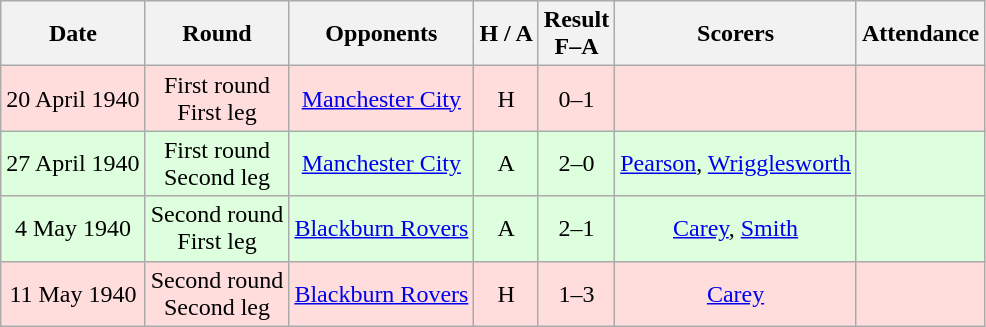<table class="wikitable" style="text-align:center">
<tr>
<th>Date</th>
<th>Round</th>
<th>Opponents</th>
<th>H / A</th>
<th>Result<br>F–A</th>
<th>Scorers</th>
<th>Attendance</th>
</tr>
<tr bgcolor="#ffdddd">
<td>20 April 1940</td>
<td>First round<br>First leg</td>
<td><a href='#'>Manchester City</a></td>
<td>H</td>
<td>0–1</td>
<td></td>
<td></td>
</tr>
<tr bgcolor="#ddffdd">
<td>27 April 1940</td>
<td>First round<br>Second leg</td>
<td><a href='#'>Manchester City</a></td>
<td>A</td>
<td>2–0</td>
<td><a href='#'>Pearson</a>, <a href='#'>Wrigglesworth</a></td>
<td></td>
</tr>
<tr bgcolor="#ddffdd">
<td>4 May 1940</td>
<td>Second round<br>First leg</td>
<td><a href='#'>Blackburn Rovers</a></td>
<td>A</td>
<td>2–1</td>
<td><a href='#'>Carey</a>, <a href='#'>Smith</a></td>
<td></td>
</tr>
<tr bgcolor="#ffdddd">
<td>11 May 1940</td>
<td>Second round<br>Second leg</td>
<td><a href='#'>Blackburn Rovers</a></td>
<td>H</td>
<td>1–3</td>
<td><a href='#'>Carey</a></td>
<td></td>
</tr>
</table>
